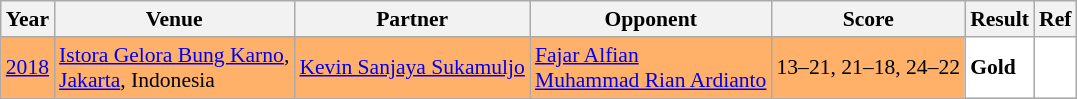<table class="sortable wikitable" style="font-size: 90%">
<tr>
<th>Year</th>
<th>Venue</th>
<th>Partner</th>
<th>Opponent</th>
<th>Score</th>
<th>Result</th>
<th>Ref</th>
</tr>
<tr style="background:#FFB069">
<td align="center"><a href='#'>2018</a></td>
<td align="left"><a href='#'>Istora Gelora Bung Karno</a>,<br><a href='#'>Jakarta</a>, Indonesia</td>
<td align="left"> <a href='#'>Kevin Sanjaya Sukamuljo</a></td>
<td align="left"> <a href='#'>Fajar Alfian</a><br> <a href='#'>Muhammad Rian Ardianto</a></td>
<td align="left">13–21, 21–18, 24–22</td>
<td style="text-align:left; background:white"> <strong>Gold</strong></td>
<td style="text-align:center; background:white"></td>
</tr>
</table>
